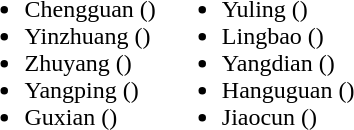<table>
<tr>
<td valign="top"><br><ul><li>Chengguan ()</li><li>Yinzhuang ()</li><li>Zhuyang ()</li><li>Yangping ()</li><li>Guxian ()</li></ul></td>
<td valign="top"><br><ul><li>Yuling ()</li><li>Lingbao ()</li><li>Yangdian ()</li><li>Hanguguan ()</li><li>Jiaocun ()</li></ul></td>
</tr>
</table>
